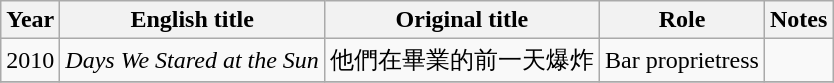<table class="wikitable sortable">
<tr>
<th>Year</th>
<th>English title</th>
<th>Original title</th>
<th>Role</th>
<th class="unsortable">Notes</th>
</tr>
<tr>
<td>2010</td>
<td><em>Days We Stared at the Sun</em></td>
<td>他們在畢業的前一天爆炸</td>
<td>Bar proprietress</td>
<td></td>
</tr>
<tr>
</tr>
</table>
